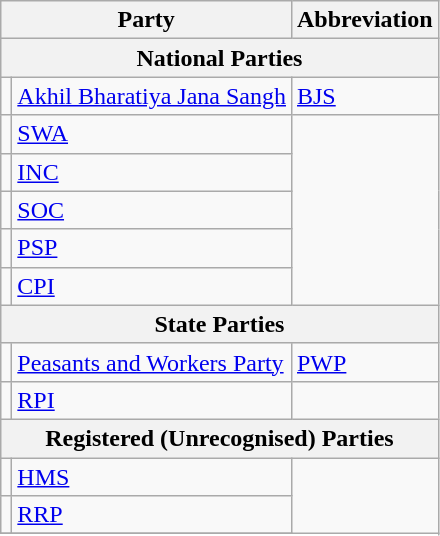<table class="wikitable">
<tr>
<th Colspan=2>Party</th>
<th>Abbreviation</th>
</tr>
<tr>
<th Colspan=4>National Parties</th>
</tr>
<tr>
<td></td>
<td><a href='#'>Akhil Bharatiya Jana Sangh</a></td>
<td><a href='#'>BJS</a></td>
</tr>
<tr>
<td></td>
<td><a href='#'>SWA</a></td>
</tr>
<tr>
<td></td>
<td><a href='#'>INC</a></td>
</tr>
<tr>
<td></td>
<td><a href='#'>SOC</a></td>
</tr>
<tr>
<td></td>
<td><a href='#'>PSP</a></td>
</tr>
<tr>
<td></td>
<td><a href='#'>CPI</a></td>
</tr>
<tr>
<th Colspan=4>State Parties</th>
</tr>
<tr>
<td></td>
<td><a href='#'>Peasants and Workers Party</a></td>
<td><a href='#'>PWP</a></td>
</tr>
<tr>
<td></td>
<td><a href='#'>RPI</a></td>
</tr>
<tr>
<th Colspan=4>Registered (Unrecognised) Parties</th>
</tr>
<tr>
<td></td>
<td><a href='#'>HMS</a></td>
</tr>
<tr>
<td></td>
<td><a href='#'>RRP</a></td>
</tr>
<tr>
</tr>
</table>
